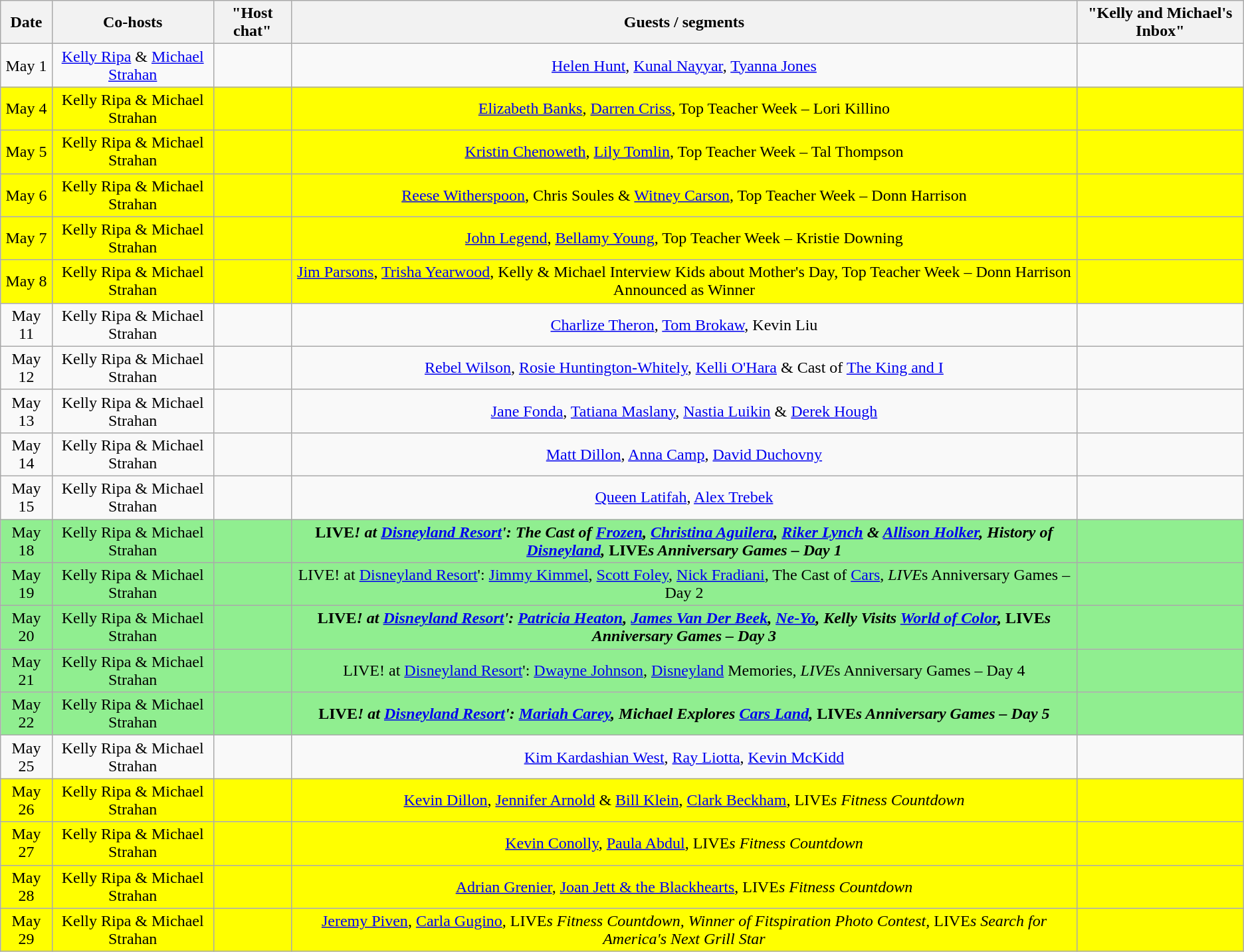<table class="wikitable sortable" style="text-align:center;">
<tr>
<th>Date</th>
<th>Co-hosts</th>
<th>"Host chat"</th>
<th>Guests / segments</th>
<th>"Kelly and Michael's Inbox"</th>
</tr>
<tr>
<td>May 1</td>
<td><a href='#'>Kelly Ripa</a> & <a href='#'>Michael Strahan</a></td>
<td></td>
<td><a href='#'>Helen Hunt</a>, <a href='#'>Kunal Nayyar</a>, <a href='#'>Tyanna Jones</a></td>
<td></td>
</tr>
<tr style="background:yellow;">
<td>May 4</td>
<td>Kelly Ripa & Michael Strahan</td>
<td></td>
<td><a href='#'>Elizabeth Banks</a>, <a href='#'>Darren Criss</a>, Top Teacher Week – Lori Killino</td>
<td></td>
</tr>
<tr style="background:yellow;">
<td>May 5</td>
<td>Kelly Ripa & Michael Strahan</td>
<td></td>
<td><a href='#'>Kristin Chenoweth</a>, <a href='#'>Lily Tomlin</a>, Top Teacher Week – Tal Thompson</td>
<td></td>
</tr>
<tr style="background:yellow;">
<td>May 6</td>
<td>Kelly Ripa & Michael Strahan</td>
<td></td>
<td><a href='#'>Reese Witherspoon</a>, Chris Soules & <a href='#'>Witney Carson</a>, Top Teacher Week – Donn Harrison</td>
<td></td>
</tr>
<tr style="background:yellow;">
<td>May 7</td>
<td>Kelly Ripa & Michael Strahan</td>
<td></td>
<td><a href='#'>John Legend</a>, <a href='#'>Bellamy Young</a>, Top Teacher Week – Kristie Downing</td>
<td></td>
</tr>
<tr style="background:yellow;">
<td>May 8</td>
<td>Kelly Ripa & Michael Strahan</td>
<td></td>
<td><a href='#'>Jim Parsons</a>, <a href='#'>Trisha Yearwood</a>, Kelly & Michael Interview Kids about Mother's Day, Top Teacher Week – Donn Harrison Announced as Winner</td>
<td></td>
</tr>
<tr>
<td>May 11</td>
<td>Kelly Ripa & Michael Strahan</td>
<td></td>
<td><a href='#'>Charlize Theron</a>, <a href='#'>Tom Brokaw</a>, Kevin Liu</td>
<td></td>
</tr>
<tr>
<td>May 12</td>
<td>Kelly Ripa & Michael Strahan</td>
<td></td>
<td><a href='#'>Rebel Wilson</a>, <a href='#'>Rosie Huntington-Whitely</a>, <a href='#'>Kelli O'Hara</a> & Cast of <a href='#'>The King and I</a></td>
<td></td>
</tr>
<tr>
<td>May 13</td>
<td>Kelly Ripa & Michael Strahan</td>
<td></td>
<td><a href='#'>Jane Fonda</a>, <a href='#'>Tatiana Maslany</a>, <a href='#'>Nastia Luikin</a> & <a href='#'>Derek Hough</a></td>
<td></td>
</tr>
<tr>
<td>May 14</td>
<td>Kelly Ripa & Michael Strahan</td>
<td></td>
<td><a href='#'>Matt Dillon</a>, <a href='#'>Anna Camp</a>, <a href='#'>David Duchovny</a></td>
<td></td>
</tr>
<tr>
<td>May 15</td>
<td>Kelly Ripa & Michael Strahan</td>
<td></td>
<td><a href='#'>Queen Latifah</a>, <a href='#'>Alex Trebek</a></td>
<td></td>
</tr>
<tr style="background:lightgreen;">
<td>May 18</td>
<td>Kelly Ripa & Michael Strahan</td>
<td></td>
<td><strong>LIVE<em>! at <a href='#'>Disneyland Resort</a>': The Cast of <a href='#'>Frozen</a>, <a href='#'>Christina Aguilera</a>, <a href='#'>Riker Lynch</a> & <a href='#'>Allison Holker</a>, History of <a href='#'>Disneyland</a>, </em>LIVE<em>s Anniversary Games – Day 1</td>
<td></td>
</tr>
<tr style="background:lightgreen;">
<td>May 19</td>
<td>Kelly Ripa & Michael Strahan</td>
<td></td>
<td></strong>LIVE</em>! at <a href='#'>Disneyland Resort</a>': <a href='#'>Jimmy Kimmel</a>, <a href='#'>Scott Foley</a>, <a href='#'>Nick Fradiani</a>, The Cast of <a href='#'>Cars</a>, <em>LIVE</em>s Anniversary Games – Day 2</td>
<td></td>
</tr>
<tr style="background:lightgreen;">
<td>May 20</td>
<td>Kelly Ripa & Michael Strahan</td>
<td></td>
<td><strong>LIVE<em>! at <a href='#'>Disneyland Resort</a>': <a href='#'>Patricia Heaton</a>, <a href='#'>James Van Der Beek</a>, <a href='#'>Ne-Yo</a>, Kelly Visits <a href='#'>World of Color</a>, </em>LIVE<em>s Anniversary Games – Day 3</td>
<td></td>
</tr>
<tr style="background:lightgreen;">
<td>May 21</td>
<td>Kelly Ripa & Michael Strahan</td>
<td></td>
<td></strong>LIVE</em>! at <a href='#'>Disneyland Resort</a>': <a href='#'>Dwayne Johnson</a>, <a href='#'>Disneyland</a> Memories, <em>LIVE</em>s Anniversary Games – Day 4</td>
<td></td>
</tr>
<tr style="background:lightgreen;">
<td>May 22</td>
<td>Kelly Ripa & Michael Strahan</td>
<td></td>
<td><strong>LIVE<em>! at <a href='#'>Disneyland Resort</a>': <a href='#'>Mariah Carey</a>, Michael Explores <a href='#'>Cars Land</a>, </em>LIVE<em>s Anniversary Games – Day 5</td>
<td></td>
</tr>
<tr>
<td>May 25</td>
<td>Kelly Ripa & Michael Strahan</td>
<td></td>
<td><a href='#'>Kim Kardashian West</a>, <a href='#'>Ray Liotta</a>, <a href='#'>Kevin McKidd</a></td>
<td></td>
</tr>
<tr style="background:yellow;">
<td>May 26</td>
<td>Kelly Ripa & Michael Strahan</td>
<td></td>
<td><a href='#'>Kevin Dillon</a>, <a href='#'>Jennifer Arnold</a> & <a href='#'>Bill Klein</a>, <a href='#'>Clark Beckham</a>, </em>LIVE<em>s Fitness Countdown</td>
<td></td>
</tr>
<tr style="background:yellow;">
<td>May 27</td>
<td>Kelly Ripa & Michael Strahan</td>
<td></td>
<td><a href='#'>Kevin Conolly</a>, <a href='#'>Paula Abdul</a>, </em>LIVE<em>s Fitness Countdown</td>
<td></td>
</tr>
<tr style="background:yellow;">
<td>May 28</td>
<td>Kelly Ripa & Michael Strahan</td>
<td></td>
<td><a href='#'>Adrian Grenier</a>, <a href='#'>Joan Jett & the Blackhearts</a>, </em>LIVE<em>s Fitness Countdown</td>
<td></td>
</tr>
<tr style="background:yellow;">
<td>May 29</td>
<td>Kelly Ripa & Michael Strahan</td>
<td></td>
<td><a href='#'>Jeremy Piven</a>, <a href='#'>Carla Gugino</a>, </em>LIVE<em>s Fitness Countdown, Winner of Fitspiration Photo Contest, </em>LIVE<em>s Search for America's Next Grill Star</td>
<td></td>
</tr>
</table>
